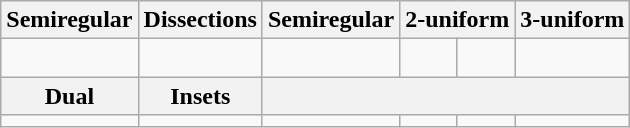<table class=wikitable valign = center>
<tr>
<th>Semiregular</th>
<th>Dissections</th>
<th>Semiregular</th>
<th colspan="2">2-uniform</th>
<th>3-uniform</th>
</tr>
<tr align = center>
<td></td>
<td><br></td>
<td></td>
<td></td>
<td></td>
<td></td>
</tr>
<tr align = center>
<th>Dual</th>
<th>Insets</th>
<th colspan="4"></th>
</tr>
<tr align = center>
<td></td>
<td></td>
<td></td>
<td></td>
<td></td>
<td></td>
</tr>
</table>
